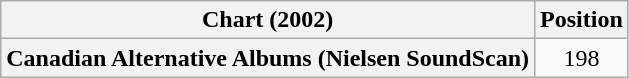<table class="wikitable plainrowheaders">
<tr>
<th scope="col">Chart (2002)</th>
<th scope="col">Position</th>
</tr>
<tr>
<th scope="row">Canadian Alternative Albums (Nielsen SoundScan)</th>
<td align=center>198</td>
</tr>
</table>
